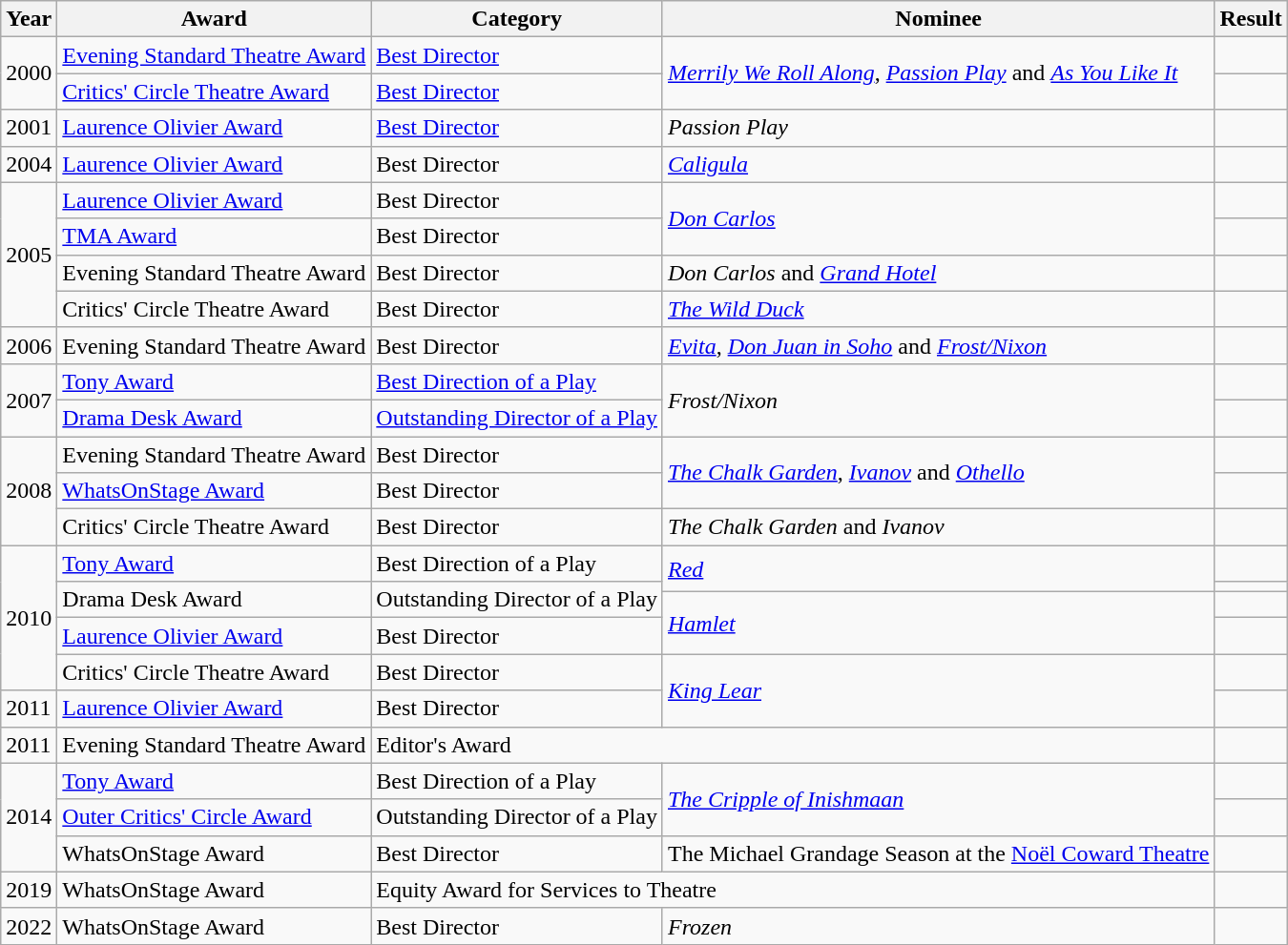<table class="wikitable">
<tr>
<th>Year</th>
<th>Award</th>
<th>Category</th>
<th>Nominee</th>
<th>Result</th>
</tr>
<tr>
<td rowspan="2">2000</td>
<td><a href='#'>Evening Standard Theatre Award</a></td>
<td><a href='#'>Best Director</a></td>
<td rowspan="2"><em><a href='#'>Merrily We Roll Along</a></em>, <em><a href='#'>Passion Play</a></em> and <em><a href='#'>As You Like It</a></em></td>
<td></td>
</tr>
<tr>
<td><a href='#'>Critics' Circle Theatre Award</a></td>
<td><a href='#'>Best Director</a></td>
<td></td>
</tr>
<tr>
<td>2001</td>
<td><a href='#'>Laurence Olivier Award</a></td>
<td><a href='#'>Best Director</a></td>
<td><em>Passion Play</em></td>
<td></td>
</tr>
<tr>
<td>2004</td>
<td><a href='#'>Laurence Olivier Award</a></td>
<td>Best Director</td>
<td><em><a href='#'>Caligula</a></em></td>
<td></td>
</tr>
<tr>
<td rowspan="4">2005</td>
<td><a href='#'>Laurence Olivier Award</a></td>
<td>Best Director</td>
<td rowspan="2"><em><a href='#'>Don Carlos</a></em></td>
<td></td>
</tr>
<tr>
<td><a href='#'>TMA Award</a></td>
<td>Best Director</td>
<td></td>
</tr>
<tr>
<td>Evening Standard Theatre Award</td>
<td>Best Director</td>
<td><em>Don Carlos</em> and <em><a href='#'>Grand Hotel</a></em></td>
<td></td>
</tr>
<tr>
<td>Critics' Circle Theatre Award</td>
<td>Best Director</td>
<td><em><a href='#'>The Wild Duck</a></em></td>
<td></td>
</tr>
<tr>
<td>2006</td>
<td>Evening Standard Theatre Award</td>
<td>Best Director</td>
<td><em><a href='#'>Evita</a></em>, <em><a href='#'>Don Juan in Soho</a></em> and <em><a href='#'>Frost/Nixon</a></em></td>
<td></td>
</tr>
<tr>
<td rowspan="2">2007</td>
<td><a href='#'>Tony Award</a></td>
<td><a href='#'>Best Direction of a Play</a></td>
<td rowspan="2"><em>Frost/Nixon</em></td>
<td></td>
</tr>
<tr>
<td><a href='#'>Drama Desk Award</a></td>
<td><a href='#'>Outstanding Director of a Play</a></td>
<td></td>
</tr>
<tr>
<td rowspan="3">2008</td>
<td>Evening Standard Theatre Award</td>
<td>Best Director</td>
<td rowspan="2"><em><a href='#'>The Chalk Garden</a></em>, <em><a href='#'>Ivanov</a></em> and <em><a href='#'>Othello</a></em></td>
<td></td>
</tr>
<tr>
<td><a href='#'>WhatsOnStage Award</a></td>
<td>Best Director</td>
<td></td>
</tr>
<tr>
<td>Critics' Circle Theatre Award</td>
<td>Best Director</td>
<td><em>The Chalk Garden</em> and <em>Ivanov</em></td>
<td></td>
</tr>
<tr>
<td rowspan="5">2010</td>
<td><a href='#'>Tony Award</a></td>
<td>Best Direction of a Play</td>
<td rowspan="2"><em><a href='#'>Red</a></em></td>
<td></td>
</tr>
<tr>
<td rowspan="2">Drama Desk Award</td>
<td rowspan="2">Outstanding Director of a Play</td>
<td></td>
</tr>
<tr>
<td rowspan="2"><em><a href='#'>Hamlet</a></em></td>
<td></td>
</tr>
<tr>
<td><a href='#'>Laurence Olivier Award</a></td>
<td>Best Director</td>
<td></td>
</tr>
<tr>
<td>Critics' Circle Theatre Award</td>
<td>Best Director</td>
<td rowspan="2"><em><a href='#'>King Lear</a></em></td>
<td></td>
</tr>
<tr>
<td>2011</td>
<td><a href='#'>Laurence Olivier Award</a></td>
<td>Best Director</td>
<td></td>
</tr>
<tr>
<td>2011</td>
<td>Evening Standard Theatre Award</td>
<td colspan="2">Editor's Award</td>
<td></td>
</tr>
<tr>
<td rowspan="3">2014</td>
<td><a href='#'>Tony Award</a></td>
<td>Best Direction of a Play</td>
<td rowspan="2"><em><a href='#'>The Cripple of Inishmaan</a></em></td>
<td></td>
</tr>
<tr>
<td><a href='#'>Outer Critics' Circle Award</a></td>
<td>Outstanding Director of a Play</td>
<td></td>
</tr>
<tr>
<td>WhatsOnStage Award</td>
<td>Best Director</td>
<td>The Michael Grandage Season at the <a href='#'>Noël Coward Theatre</a></td>
<td></td>
</tr>
<tr>
<td>2019</td>
<td>WhatsOnStage Award</td>
<td colspan="2">Equity Award for Services to Theatre</td>
<td></td>
</tr>
<tr>
<td>2022</td>
<td>WhatsOnStage Award</td>
<td>Best Director</td>
<td><em>Frozen</em></td>
<td></td>
</tr>
</table>
